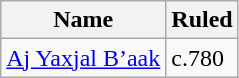<table class="wikitable" border="1">
<tr>
<th><strong>Name</strong></th>
<th><strong>Ruled</strong></th>
</tr>
<tr>
<td><a href='#'>Aj Yaxjal B’aak</a></td>
<td>c.780</td>
</tr>
</table>
